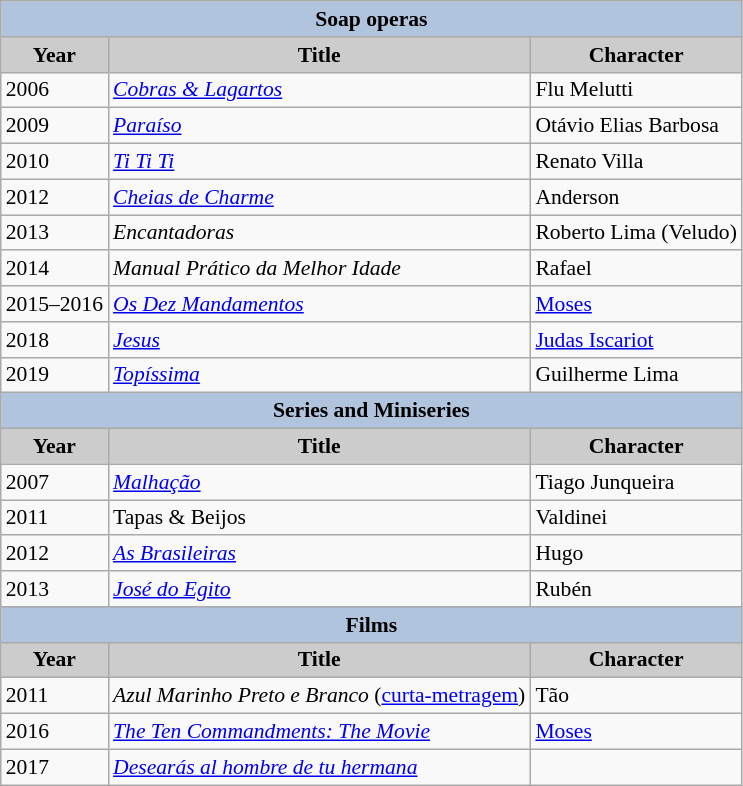<table class="wikitable" style="font-size: 90%; margin-bottom: 10px;">
<tr>
<th colspan="4" style="background:LightSteelBlue">Soap operas</th>
</tr>
<tr>
<th style="background:#CCCCCC">Year</th>
<th style="background:#CCCCCC">Title</th>
<th style="background:#CCCCCC">Character</th>
</tr>
<tr>
<td>2006</td>
<td><em><a href='#'>Cobras & Lagartos</a></em></td>
<td>Flu Melutti</td>
</tr>
<tr>
<td>2009</td>
<td><em><a href='#'>Paraíso</a></em></td>
<td>Otávio Elias Barbosa</td>
</tr>
<tr>
<td>2010</td>
<td><em><a href='#'>Ti Ti Ti</a></em></td>
<td>Renato Villa</td>
</tr>
<tr>
<td>2012</td>
<td><em><a href='#'>Cheias de Charme</a></em></td>
<td>Anderson</td>
</tr>
<tr>
<td>2013</td>
<td><em>Encantadoras</em></td>
<td>Roberto Lima (Veludo)</td>
</tr>
<tr>
<td>2014</td>
<td><em>Manual Prático da Melhor Idade</em><br></td>
<td>Rafael</td>
</tr>
<tr>
<td>2015–2016</td>
<td><em><a href='#'>Os Dez Mandamentos</a></em><br></td>
<td><a href='#'>Moses</a></td>
</tr>
<tr>
<td>2018</td>
<td><em><a href='#'>Jesus</a></em></td>
<td><a href='#'>Judas Iscariot</a></td>
</tr>
<tr>
<td>2019</td>
<td><em><a href='#'>Topíssima</a></em></td>
<td>Guilherme Lima</td>
</tr>
<tr>
<th colspan="4" style="background:LightSteelBlue">Series and Miniseries</th>
</tr>
<tr>
<th style="background:#CCCCCC">Year</th>
<th style="background:#CCCCCC">Title</th>
<th style="background:#CCCCCC">Character</th>
</tr>
<tr>
<td>2007</td>
<td><em><a href='#'>Malhação</a></em></td>
<td>Tiago Junqueira</td>
</tr>
<tr>
<td>2011</td>
<td>Tapas & Beijos</td>
<td>Valdinei</td>
</tr>
<tr>
<td>2012</td>
<td><em><a href='#'>As Brasileiras</a></em></td>
<td>Hugo</td>
</tr>
<tr>
<td>2013</td>
<td><em><a href='#'>José do Egito</a></em></td>
<td>Rubén</td>
</tr>
<tr>
<th colspan="4" style="background:LightSteelBlue">Films</th>
</tr>
<tr>
<th style="background:#CCCCCC">Year</th>
<th style="background:#CCCCCC">Title</th>
<th style="background:#CCCCCC">Character</th>
</tr>
<tr>
<td>2011</td>
<td><em>Azul Marinho Preto e Branco</em> (<a href='#'>curta-metragem</a>)</td>
<td>Tão</td>
</tr>
<tr>
<td>2016</td>
<td><em><a href='#'>The Ten Commandments: The Movie</a></em></td>
<td><a href='#'>Moses</a></td>
</tr>
<tr>
<td>2017</td>
<td><em><a href='#'>Desearás al hombre de tu hermana</a></em></td>
<td></td>
</tr>
</table>
